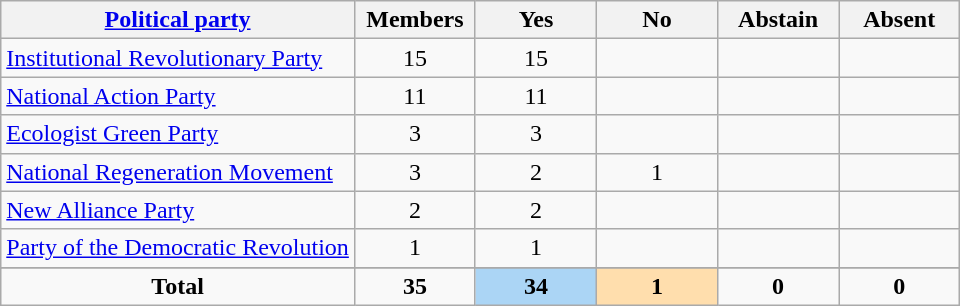<table class="wikitable">
<tr>
<th><a href='#'>Political party</a></th>
<th style="width:55pt;">Members</th>
<th style="width:55pt;">Yes</th>
<th style="width:55pt;">No</th>
<th style="width:55pt;">Abstain</th>
<th style="width:55pt;">Absent</th>
</tr>
<tr>
<td align="left"> <a href='#'>Institutional Revolutionary Party</a></td>
<td style="text-align:center;">15</td>
<td style="text-align:center;">15</td>
<td style="text-align:center;"></td>
<td style="text-align:center;"></td>
<td style="text-align:center;"></td>
</tr>
<tr>
<td align="left"> <a href='#'>National Action Party</a></td>
<td style="text-align:center;">11</td>
<td style="text-align:center;">11</td>
<td style="text-align:center;"></td>
<td style="text-align:center;"></td>
<td style="text-align:center;"></td>
</tr>
<tr>
<td align="left"> <a href='#'>Ecologist Green Party</a></td>
<td style="text-align:center;">3</td>
<td style="text-align:center;">3</td>
<td style="text-align:center;"></td>
<td style="text-align:center;"></td>
<td style="text-align:center;"></td>
</tr>
<tr>
<td align="left"> <a href='#'>National Regeneration Movement</a></td>
<td style="text-align:center;">3</td>
<td style="text-align:center;">2</td>
<td style="text-align:center;">1</td>
<td style="text-align:center;"></td>
<td style="text-align:center;"></td>
</tr>
<tr>
<td align="left"> <a href='#'>New Alliance Party</a></td>
<td style="text-align:center;">2</td>
<td style="text-align:center;">2</td>
<td style="text-align:center;"></td>
<td style="text-align:center;"></td>
<td style="text-align:center;"></td>
</tr>
<tr>
<td align="left"> <a href='#'>Party of the Democratic Revolution</a></td>
<td style="text-align:center;">1</td>
<td style="text-align:center;">1</td>
<td style="text-align:center;"></td>
<td style="text-align:center;"></td>
<td style="text-align:center;"></td>
</tr>
<tr>
</tr>
<tr style="text-align:center;">
<td><strong>Total</strong></td>
<td><strong>35</strong></td>
<td style="background:#abd5f5;"><strong>34</strong></td>
<td style="background:#ffdead;"><strong>1</strong></td>
<td style="text-align:center;"><strong>0</strong></td>
<td style="text-align:center;"><strong>0</strong></td>
</tr>
</table>
